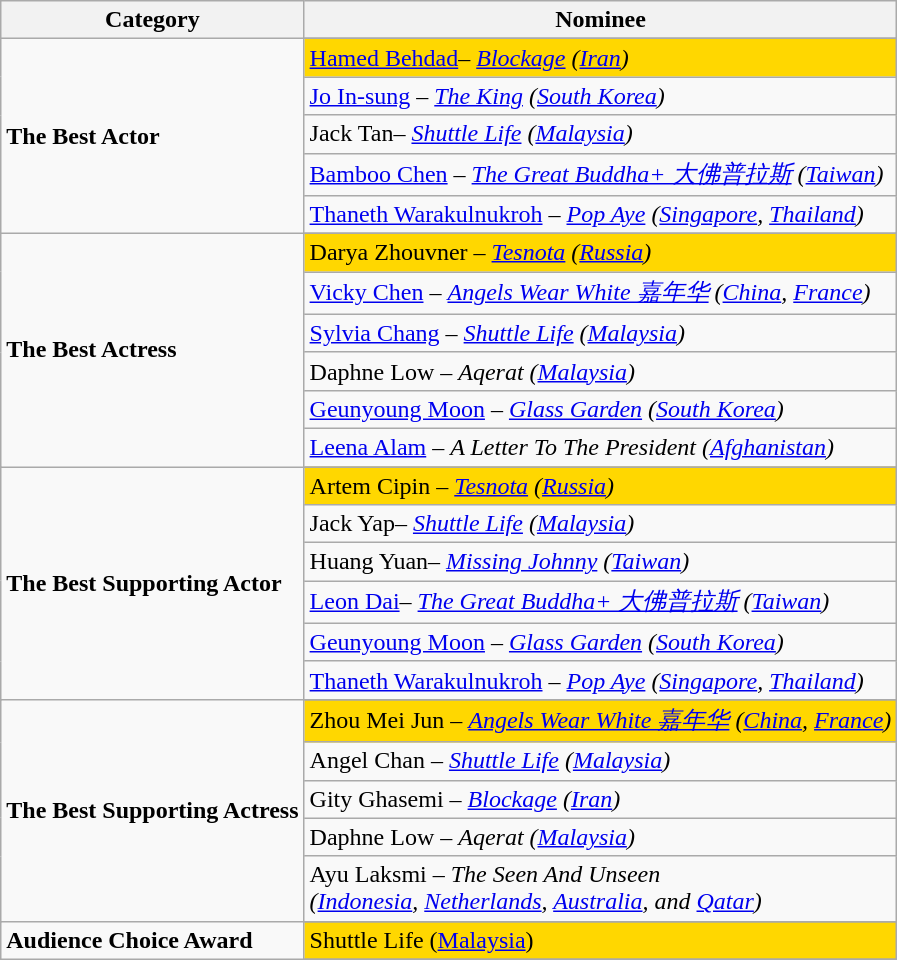<table class="wikitable">
<tr>
<th>Category</th>
<th>Nominee</th>
</tr>
<tr>
<td rowspan="6"><strong>The Best Actor</strong></td>
</tr>
<tr style="background:gold;">
<td><a href='#'>Hamed Behdad</a>– <em><a href='#'>Blockage</a> (<a href='#'>Iran</a>)</em></td>
</tr>
<tr>
<td><a href='#'>Jo In-sung</a> – <em><a href='#'>The King</a> (<a href='#'>South Korea</a>)</em></td>
</tr>
<tr>
<td>Jack Tan– <em><a href='#'>Shuttle Life</a> (<a href='#'>Malaysia</a>)</em></td>
</tr>
<tr>
<td><a href='#'>Bamboo Chen</a> – <em><a href='#'> The Great Buddha+ 大佛普拉斯</a> (<a href='#'>Taiwan</a>)</em></td>
</tr>
<tr>
<td><a href='#'>Thaneth Warakulnukroh</a> – <em><a href='#'>Pop Aye</a> (<a href='#'>Singapore</a>, <a href='#'>Thailand</a>)</em></td>
</tr>
<tr>
<td rowspan="7"><strong>The Best Actress</strong></td>
</tr>
<tr style="background:gold;">
<td>Darya Zhouvner – <em><a href='#'>Tesnota</a>  (<a href='#'>Russia</a>)</em></td>
</tr>
<tr>
<td><a href='#'>Vicky Chen</a> – <em> <a href='#'> Angels Wear White 嘉年华</a> (<a href='#'>China</a>, <a href='#'>France</a>)</em></td>
</tr>
<tr>
<td><a href='#'>Sylvia Chang</a> – <em> <a href='#'>Shuttle Life</a> (<a href='#'>Malaysia</a>)</em></td>
</tr>
<tr>
<td>Daphne Low – <em>Aqerat (<a href='#'>Malaysia</a>)</em></td>
</tr>
<tr>
<td><a href='#'>Geunyoung Moon</a> – <em><a href='#'>Glass Garden</a> (<a href='#'>South Korea</a>)</em></td>
</tr>
<tr>
<td><a href='#'>Leena Alam</a> – <em>A Letter To The President (<a href='#'>Afghanistan</a>)</em></td>
</tr>
<tr>
<td rowspan="7"><strong>The Best Supporting Actor</strong></td>
</tr>
<tr style="background:gold;">
<td>Artem Cipin –  <em><a href='#'>Tesnota</a>  (<a href='#'>Russia</a>)</em></td>
</tr>
<tr>
<td>Jack Yap– <em><a href='#'>Shuttle Life</a> (<a href='#'>Malaysia</a>)</em></td>
</tr>
<tr>
<td>Huang Yuan– <em><a href='#'>Missing Johnny</a> (<a href='#'>Taiwan</a>)</em></td>
</tr>
<tr>
<td><a href='#'>Leon Dai</a>– <em><a href='#'> The Great Buddha+ 大佛普拉斯</a> (<a href='#'>Taiwan</a>)</em></td>
</tr>
<tr>
<td><a href='#'>Geunyoung Moon</a> – <em><a href='#'>Glass Garden</a> (<a href='#'>South Korea</a>)</em></td>
</tr>
<tr>
<td><a href='#'>Thaneth Warakulnukroh</a> – <em><a href='#'>Pop Aye</a> (<a href='#'>Singapore</a>, <a href='#'>Thailand</a>)</em></td>
</tr>
<tr>
<td rowspan="6"><strong>The Best Supporting Actress</strong></td>
</tr>
<tr style="background:gold;">
<td>Zhou Mei Jun – <em><a href='#'> Angels Wear White 嘉年华</a> (<a href='#'>China</a>, <a href='#'>France</a>)</em></td>
</tr>
<tr>
<td>Angel Chan – <em><a href='#'>Shuttle Life</a> (<a href='#'>Malaysia</a>)</em></td>
</tr>
<tr>
<td>Gity Ghasemi – <em><a href='#'>Blockage</a>  (<a href='#'>Iran</a>)</em></td>
</tr>
<tr>
<td>Daphne Low – <em>Aqerat (<a href='#'>Malaysia</a>)</em></td>
</tr>
<tr>
<td>Ayu Laksmi – <em>The Seen And Unseen<br>(<a href='#'>Indonesia</a>, <a href='#'>Netherlands</a>, <a href='#'>Australia</a>, and <a href='#'>Qatar</a>)</em></td>
</tr>
<tr>
<td rowspan="6"><strong>Audience Choice Award</strong></td>
</tr>
<tr style="background:gold;">
<td>Shuttle Life (<a href='#'>Malaysia</a>)</td>
</tr>
<tr>
</tr>
</table>
